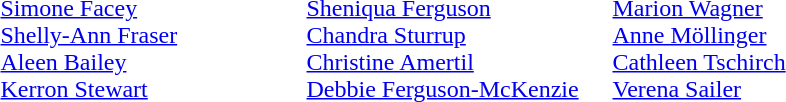<table>
<tr>
<td width=200 valign=top><em></em><br><a href='#'>Simone Facey</a><br><a href='#'>Shelly-Ann Fraser</a><br><a href='#'>Aleen Bailey</a><br><a href='#'>Kerron Stewart</a></td>
<td width=200 valign=top><em></em><br><a href='#'>Sheniqua Ferguson</a><br><a href='#'>Chandra Sturrup</a><br><a href='#'>Christine Amertil</a><br><a href='#'>Debbie Ferguson-McKenzie</a></td>
<td width=200 valign=top><em></em><br><a href='#'>Marion Wagner</a><br><a href='#'>Anne Möllinger</a><br><a href='#'>Cathleen Tschirch</a><br><a href='#'>Verena Sailer</a></td>
</tr>
</table>
